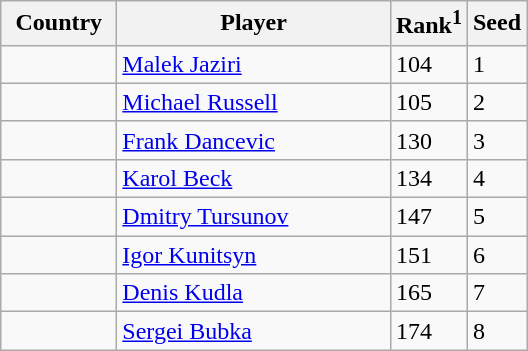<table class="sortable wikitable">
<tr>
<th width="70">Country</th>
<th width="175">Player</th>
<th>Rank<sup>1</sup></th>
<th>Seed</th>
</tr>
<tr>
<td></td>
<td><a href='#'>Malek Jaziri</a></td>
<td>104</td>
<td>1</td>
</tr>
<tr>
<td></td>
<td><a href='#'>Michael Russell</a></td>
<td>105</td>
<td>2</td>
</tr>
<tr>
<td></td>
<td><a href='#'>Frank Dancevic</a></td>
<td>130</td>
<td>3</td>
</tr>
<tr>
<td></td>
<td><a href='#'>Karol Beck</a></td>
<td>134</td>
<td>4</td>
</tr>
<tr>
<td></td>
<td><a href='#'>Dmitry Tursunov</a></td>
<td>147</td>
<td>5</td>
</tr>
<tr>
<td></td>
<td><a href='#'>Igor Kunitsyn</a></td>
<td>151</td>
<td>6</td>
</tr>
<tr>
<td></td>
<td><a href='#'>Denis Kudla</a></td>
<td>165</td>
<td>7</td>
</tr>
<tr>
<td></td>
<td><a href='#'>Sergei Bubka</a></td>
<td>174</td>
<td>8</td>
</tr>
</table>
